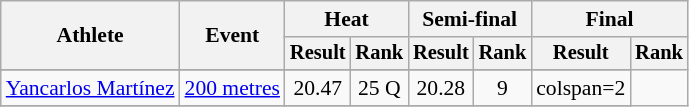<table class="wikitable" style="font-size:90%">
<tr>
<th rowspan="2">Athlete</th>
<th rowspan="2">Event</th>
<th colspan="2">Heat</th>
<th colspan="2">Semi-final</th>
<th colspan="2">Final</th>
</tr>
<tr style="font-size:95%">
<th>Result</th>
<th>Rank</th>
<th>Result</th>
<th>Rank</th>
<th>Result</th>
<th>Rank</th>
</tr>
<tr>
</tr>
<tr style=text-align:center>
<td style=text-align:left><a href='#'>Yancarlos Martínez</a></td>
<td style=text-align:left><a href='#'>200 metres</a></td>
<td>20.47</td>
<td>25 Q</td>
<td>20.28 </td>
<td>9</td>
<td>colspan=2 </td>
</tr>
<tr>
</tr>
</table>
